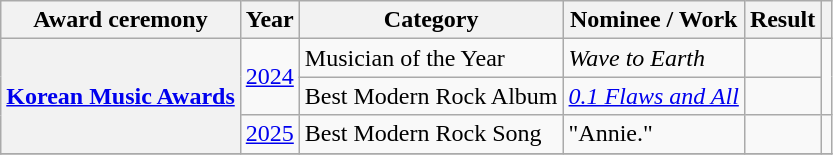<table class="wikitable plainrowheaders sortable">
<tr>
<th scope="col">Award ceremony</th>
<th scope="col">Year</th>
<th scope="col">Category</th>
<th scope="col">Nominee / Work</th>
<th scope="col">Result</th>
<th scope="col" class="unsortable"></th>
</tr>
<tr>
<th rowspan="3" scope="row"><a href='#'>Korean Music Awards</a></th>
<td rowspan="2" style="text-align:center"><a href='#'>2024</a></td>
<td>Musician of the Year</td>
<td><em>Wave to Earth</em></td>
<td></td>
<td rowspan="2" style="text-align:center"></td>
</tr>
<tr>
<td>Best Modern Rock Album</td>
<td><em><a href='#'>0.1 Flaws and All</a></em></td>
<td></td>
</tr>
<tr>
<td style="text-align:center"><a href='#'>2025</a></td>
<td>Best Modern Rock Song</td>
<td>"Annie."</td>
<td></td>
<td style="text-align:center"></td>
</tr>
<tr>
</tr>
</table>
